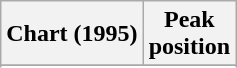<table class="wikitable plainrowheaders">
<tr>
<th>Chart (1995)</th>
<th>Peak<br>position</th>
</tr>
<tr>
</tr>
<tr>
</tr>
</table>
